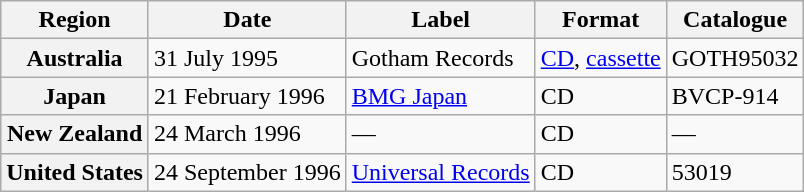<table class="wikitable plainrowheaders">
<tr>
<th scope="col">Region</th>
<th scope="col">Date</th>
<th scope="col">Label</th>
<th scope="col">Format</th>
<th scope="col">Catalogue</th>
</tr>
<tr>
<th scope="row">Australia</th>
<td>31 July 1995</td>
<td>Gotham Records</td>
<td><a href='#'>CD</a>, <a href='#'>cassette</a></td>
<td>GOTH95032</td>
</tr>
<tr>
<th scope="row">Japan</th>
<td>21 February 1996</td>
<td><a href='#'>BMG Japan</a></td>
<td>CD</td>
<td>BVCP-914</td>
</tr>
<tr>
<th scope="row">New Zealand</th>
<td>24 March 1996</td>
<td>—</td>
<td>CD</td>
<td>—</td>
</tr>
<tr>
<th scope="row">United States</th>
<td>24 September 1996</td>
<td><a href='#'>Universal Records</a></td>
<td>CD</td>
<td>53019</td>
</tr>
</table>
